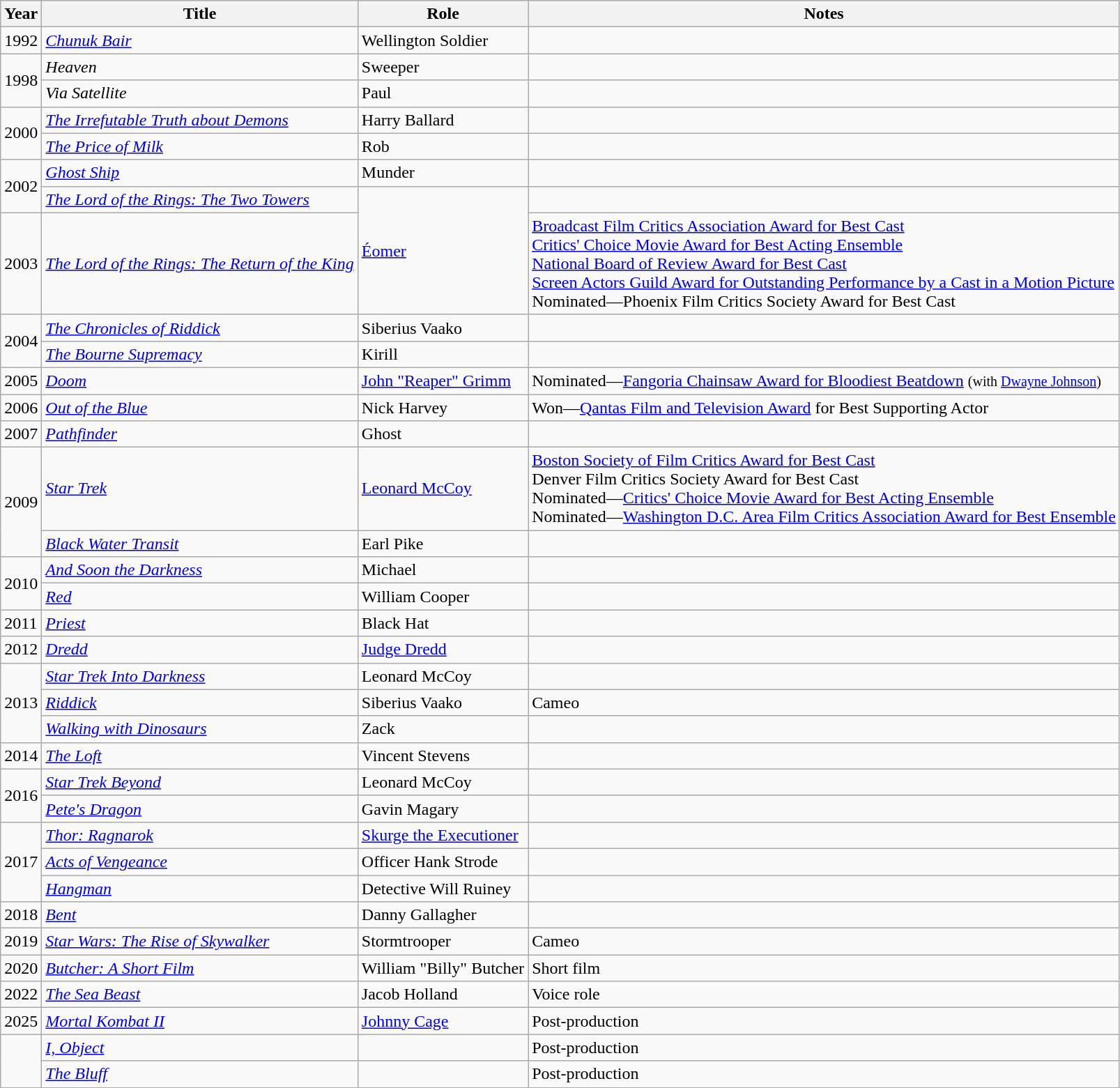<table class="wikitable sortable">
<tr>
<th>Year</th>
<th>Title</th>
<th>Role</th>
<th>Notes</th>
</tr>
<tr>
<td>1992</td>
<td><em><a href='#'>Chunuk Bair</a></em></td>
<td>Wellington Soldier</td>
<td></td>
</tr>
<tr>
<td rowspan=2>1998</td>
<td><em>Heaven</em></td>
<td>Sweeper</td>
<td></td>
</tr>
<tr>
<td><em>Via Satellite</em></td>
<td>Paul</td>
<td></td>
</tr>
<tr>
<td rowspan=2>2000</td>
<td><em><a href='#'>The Irrefutable Truth about Demons</a></em></td>
<td>Harry Ballard</td>
<td></td>
</tr>
<tr>
<td><em><a href='#'>The Price of Milk</a></em></td>
<td>Rob</td>
<td></td>
</tr>
<tr>
<td rowspan=2>2002</td>
<td><em><a href='#'>Ghost Ship</a></em></td>
<td>Munder</td>
<td></td>
</tr>
<tr>
<td><em><a href='#'>The Lord of the Rings: The Two Towers</a></em></td>
<td rowspan=2><a href='#'>Éomer</a></td>
<td></td>
</tr>
<tr>
<td>2003</td>
<td><em><a href='#'>The Lord of the Rings: The Return of the King</a></em></td>
<td><a href='#'>Broadcast Film Critics Association Award for Best Cast</a><br><a href='#'>Critics' Choice Movie Award for Best Acting Ensemble</a><br><a href='#'>National Board of Review Award for Best Cast</a><br><a href='#'>Screen Actors Guild Award for Outstanding Performance by a Cast in a Motion Picture</a><br>Nominated—Phoenix Film Critics Society Award for Best Cast</td>
</tr>
<tr>
<td rowspan=2>2004</td>
<td><em><a href='#'>The Chronicles of Riddick</a></em></td>
<td>Siberius Vaako</td>
<td></td>
</tr>
<tr>
<td><em><a href='#'>The Bourne Supremacy</a></em></td>
<td>Kirill</td>
<td></td>
</tr>
<tr>
<td>2005</td>
<td><em><a href='#'>Doom</a></em></td>
<td><a href='#'>John "Reaper" Grimm</a></td>
<td>Nominated—<a href='#'>Fangoria Chainsaw Award for Bloodiest Beatdown</a> <small>(with <a href='#'>Dwayne Johnson</a>)</small></td>
</tr>
<tr>
<td>2006</td>
<td><em><a href='#'>Out of the Blue</a></em></td>
<td>Nick Harvey</td>
<td>Won—<a href='#'>Qantas Film and Television Award</a> for Best Supporting Actor</td>
</tr>
<tr>
<td>2007</td>
<td><em><a href='#'>Pathfinder</a></em></td>
<td>Ghost</td>
<td></td>
</tr>
<tr>
<td rowspan=2>2009</td>
<td><em><a href='#'>Star Trek</a></em></td>
<td><a href='#'>Leonard McCoy</a></td>
<td><a href='#'>Boston Society of Film Critics Award for Best Cast</a><br>Denver Film Critics Society Award for Best Cast<br>Nominated—<a href='#'>Critics' Choice Movie Award for Best Acting Ensemble</a><br>Nominated—<a href='#'>Washington D.C. Area Film Critics Association Award for Best Ensemble</a></td>
</tr>
<tr>
<td><em><a href='#'>Black Water Transit</a></em></td>
<td>Earl Pike</td>
<td></td>
</tr>
<tr>
<td rowspan=2>2010</td>
<td><em><a href='#'>And Soon the Darkness</a></em></td>
<td>Michael</td>
<td></td>
</tr>
<tr>
<td><em><a href='#'>Red</a></em></td>
<td>William Cooper</td>
<td></td>
</tr>
<tr>
<td>2011</td>
<td><em><a href='#'>Priest</a></em></td>
<td>Black Hat</td>
<td></td>
</tr>
<tr>
<td>2012</td>
<td><em><a href='#'>Dredd</a></em></td>
<td><a href='#'>Judge Dredd</a></td>
<td></td>
</tr>
<tr>
<td rowspan=3>2013</td>
<td><em><a href='#'>Star Trek Into Darkness</a></em></td>
<td>Leonard McCoy</td>
<td></td>
</tr>
<tr>
<td><em><a href='#'>Riddick</a></em></td>
<td>Siberius Vaako</td>
<td>Cameo</td>
</tr>
<tr>
<td><em><a href='#'>Walking with Dinosaurs</a></em></td>
<td>Zack</td>
<td></td>
</tr>
<tr>
<td>2014</td>
<td><em><a href='#'>The Loft</a></em></td>
<td>Vincent Stevens</td>
<td></td>
</tr>
<tr>
<td rowspan=2>2016</td>
<td><em><a href='#'>Star Trek Beyond</a></em></td>
<td>Leonard McCoy</td>
<td></td>
</tr>
<tr>
<td><em><a href='#'>Pete's Dragon</a></em></td>
<td>Gavin Magary</td>
<td></td>
</tr>
<tr>
<td rowspan=3>2017</td>
<td><em><a href='#'>Thor: Ragnarok</a></em></td>
<td><a href='#'>Skurge the Executioner</a></td>
<td></td>
</tr>
<tr>
<td><em><a href='#'>Acts of Vengeance</a></em></td>
<td>Officer Hank Strode</td>
<td></td>
</tr>
<tr>
<td><em><a href='#'>Hangman</a></em></td>
<td>Detective Will Ruiney</td>
<td></td>
</tr>
<tr>
<td>2018</td>
<td><em><a href='#'>Bent</a></em></td>
<td>Danny Gallagher</td>
<td></td>
</tr>
<tr>
<td>2019</td>
<td><em><a href='#'>Star Wars: The Rise of Skywalker</a></em></td>
<td>Stormtrooper</td>
<td>Cameo</td>
</tr>
<tr>
<td>2020</td>
<td><em><a href='#'>Butcher: A Short Film</a></em></td>
<td>William "Billy" Butcher</td>
<td>Short film</td>
</tr>
<tr>
<td>2022</td>
<td><em><a href='#'>The Sea Beast</a></em></td>
<td>Jacob Holland</td>
<td>Voice role</td>
</tr>
<tr>
<td>2025</td>
<td><em><a href='#'>Mortal Kombat II</a></em></td>
<td><a href='#'>Johnny Cage</a></td>
<td>Post-production</td>
</tr>
<tr>
<td rowspan="2"></td>
<td><em><a href='#'>I, Object</a></em></td>
<td></td>
<td>Post-production</td>
</tr>
<tr>
<td><em><a href='#'>The Bluff</a></em></td>
<td></td>
<td>Post-production</td>
</tr>
</table>
